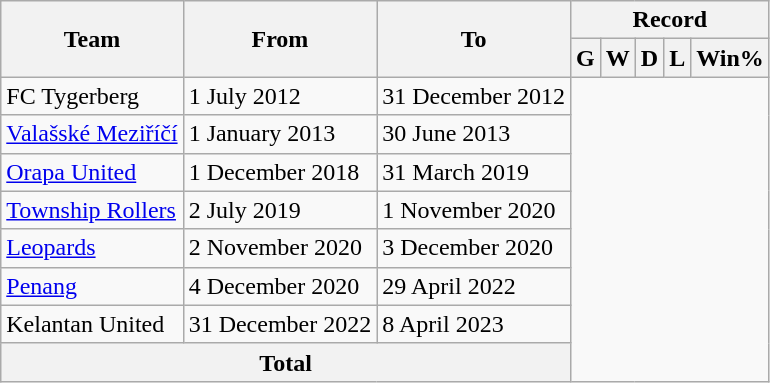<table class="wikitable" style="text-align: center">
<tr>
<th rowspan=2>Team</th>
<th rowspan=2>From</th>
<th rowspan=2>To</th>
<th colspan=5>Record</th>
</tr>
<tr>
<th>G</th>
<th>W</th>
<th>D</th>
<th>L</th>
<th>Win%</th>
</tr>
<tr>
<td align="left">FC Tygerberg</td>
<td align="left">1 July 2012</td>
<td align="left">31 December 2012<br></td>
</tr>
<tr>
<td align="left"><a href='#'>Valašské Meziříčí</a></td>
<td align="left">1 January 2013</td>
<td align="left">30 June 2013<br></td>
</tr>
<tr>
<td align="left"><a href='#'>Orapa United</a></td>
<td align="left">1 December 2018</td>
<td align="left">31 March 2019<br></td>
</tr>
<tr>
<td align="left"><a href='#'>Township Rollers</a></td>
<td align="left">2 July 2019</td>
<td align="left">1 November 2020<br></td>
</tr>
<tr>
<td align="left"><a href='#'>Leopards</a></td>
<td align="left">2 November 2020</td>
<td align="left">3 December 2020<br></td>
</tr>
<tr>
<td align="left"><a href='#'>Penang</a></td>
<td align="left">4 December 2020</td>
<td align="left">29 April 2022<br></td>
</tr>
<tr>
<td align="left">Kelantan United</td>
<td align="left">31 December 2022</td>
<td align="left">8 April 2023<br></td>
</tr>
<tr>
<th colspan="3">Total<br></th>
</tr>
</table>
